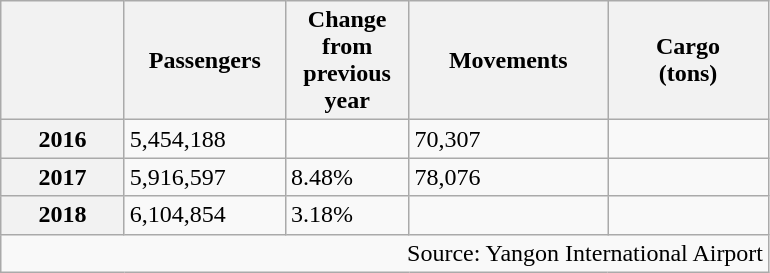<table class="wikitable sortable" style=" font-size: 90% width= align= margin:auto;">
<tr>
<th style="width:75px"></th>
<th style="width:100px">Passengers</th>
<th style="width:75px">Change from previous year</th>
<th style="width:125px">Movements</th>
<th style="width:100px">Cargo<br>(tons)</th>
</tr>
<tr>
<th>2016</th>
<td>5,454,188</td>
<td></td>
<td>70,307</td>
<td></td>
</tr>
<tr>
<th>2017</th>
<td>5,916,597</td>
<td>8.48%</td>
<td>78,076</td>
<td></td>
</tr>
<tr>
<th>2018</th>
<td>6,104,854</td>
<td>3.18%</td>
<td></td>
<td></td>
</tr>
<tr>
<td colspan="5" style="text-align:right;">Source: Yangon International Airport</td>
</tr>
</table>
